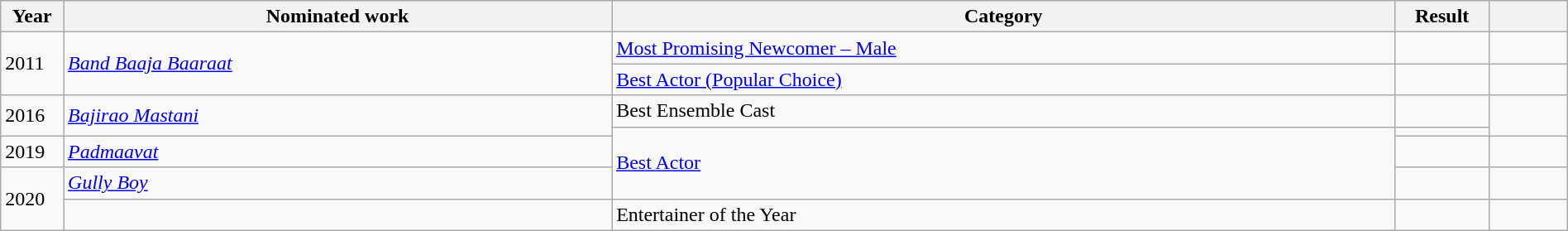<table class="wikitable" style="width:100%;">
<tr>
<th scope="col" style="width:4%;">Year</th>
<th scope="col" style="width:35%;">Nominated work</th>
<th scope="col" style="width:50%;">Category</th>
<th scope="col" style="width:6%;">Result</th>
<th scope="col" style="width:5%;"></th>
</tr>
<tr>
<td rowspan="2">2011</td>
<td rowspan="2"><em><a href='#'>Band Baaja Baaraat</a></em></td>
<td><a href='#'>Most Promising Newcomer – Male</a></td>
<td></td>
<td></td>
</tr>
<tr>
<td><a href='#'>Best Actor (Popular Choice)</a></td>
<td></td>
<td></td>
</tr>
<tr>
<td rowspan="2">2016</td>
<td rowspan="2"><em><a href='#'>Bajirao Mastani</a></em></td>
<td>Best Ensemble Cast</td>
<td></td>
<td rowspan="2"></td>
</tr>
<tr>
<td rowspan="3"><a href='#'>Best Actor</a></td>
<td></td>
</tr>
<tr>
<td>2019</td>
<td><em><a href='#'>Padmaavat</a></em></td>
<td></td>
<td></td>
</tr>
<tr>
<td rowspan="2">2020</td>
<td><em><a href='#'>Gully Boy</a></em></td>
<td></td>
<td></td>
</tr>
<tr>
<td></td>
<td>Entertainer of the Year</td>
<td></td>
<td></td>
</tr>
</table>
